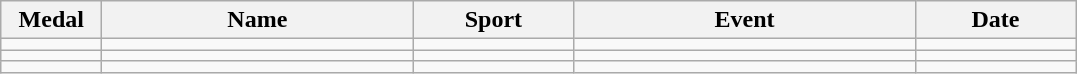<table class="wikitable sortable" style="font-size:100%; text-align:center;">
<tr>
<th width="60">Medal</th>
<th width="200">Name</th>
<th width="100">Sport</th>
<th width="220">Event</th>
<th width="100">Date</th>
</tr>
<tr>
<td></td>
<td align=left></td>
<td></td>
<td></td>
<td></td>
</tr>
<tr>
<td></td>
<td align=left></td>
<td></td>
<td></td>
<td></td>
</tr>
<tr>
<td></td>
<td align=left></td>
<td></td>
<td></td>
<td></td>
</tr>
</table>
